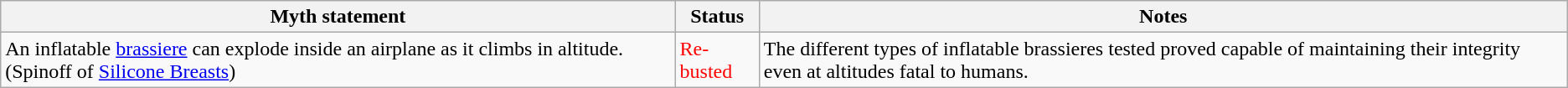<table class="wikitable plainrowheaders">
<tr>
<th>Myth statement</th>
<th>Status</th>
<th>Notes</th>
</tr>
<tr>
<td>An inflatable <a href='#'>brassiere</a> can explode inside an airplane as it climbs in altitude. (Spinoff of <a href='#'>Silicone Breasts</a>)</td>
<td style="color:red">Re-busted</td>
<td>The different types of inflatable brassieres tested proved capable of maintaining their integrity even at altitudes fatal to humans.</td>
</tr>
</table>
